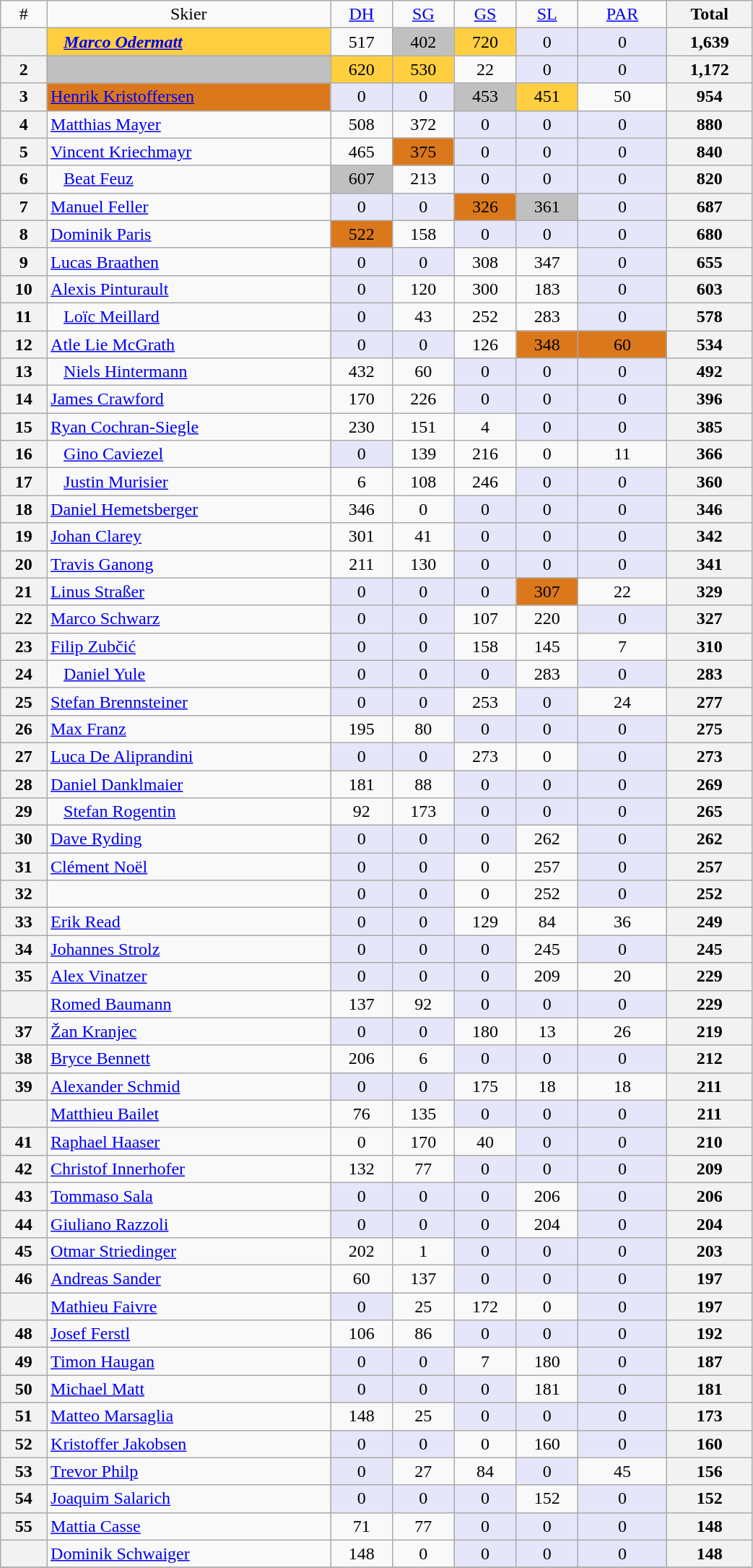<table class="wikitable" width=55% style="font-size:100%; text-align:center;">
<tr>
<td>#</td>
<td>Skier</td>
<td><a href='#'>DH</a><br></td>
<td><a href='#'>SG</a><br></td>
<td><a href='#'>GS</a><br></td>
<td><a href='#'>SL</a><br></td>
<td> <a href='#'>PAR</a> <br></td>
<th>Total</th>
</tr>
<tr>
<th></th>
<td align=left bgcolor=ffcf40>   <strong><em><a href='#'>Marco Odermatt</a></em></strong></td>
<td>517</td>
<td bgcolor=c0c0c0>402</td>
<td bgcolor=ffcf40>720</td>
<td bgcolor=lavender>0</td>
<td bgcolor=lavender>0</td>
<th>1,639</th>
</tr>
<tr>
<th>2</th>
<td align=left bgcolor=c0c0c0></td>
<td bgcolor=ffcf40>620</td>
<td bgcolor=ffcf40>530</td>
<td>22</td>
<td bgcolor=lavender>0</td>
<td bgcolor=lavender>0</td>
<th>1,172</th>
</tr>
<tr>
<th>3</th>
<td align=left bgcolor=db781b> <a href='#'>Henrik Kristoffersen</a></td>
<td bgcolor=lavender>0</td>
<td bgcolor=lavender>0</td>
<td bgcolor=c0c0c0>453</td>
<td bgcolor=ffcf40>451</td>
<td>50</td>
<th>954</th>
</tr>
<tr>
<th>4</th>
<td align=left> <a href='#'>Matthias Mayer</a></td>
<td>508</td>
<td>372</td>
<td bgcolor=lavender>0</td>
<td bgcolor=lavender>0</td>
<td bgcolor=lavender>0</td>
<th>880</th>
</tr>
<tr>
<th>5</th>
<td align=left> <a href='#'>Vincent Kriechmayr</a></td>
<td>465</td>
<td bgcolor=db781b>375</td>
<td bgcolor=lavender>0</td>
<td bgcolor=lavender>0</td>
<td bgcolor=lavender>0</td>
<th>840</th>
</tr>
<tr>
<th>6</th>
<td align=left>   <a href='#'>Beat Feuz</a></td>
<td bgcolor=c0c0c0>607</td>
<td>213</td>
<td bgcolor=lavender>0</td>
<td bgcolor=lavender>0</td>
<td bgcolor=lavender>0</td>
<th>820</th>
</tr>
<tr>
<th>7</th>
<td align=left> <a href='#'>Manuel Feller</a></td>
<td bgcolor=lavender>0</td>
<td bgcolor=lavender>0</td>
<td bgcolor=db781b>326</td>
<td bgcolor=c0c0c0>361</td>
<td bgcolor=lavender>0</td>
<th>687</th>
</tr>
<tr>
<th>8</th>
<td align=left> <a href='#'>Dominik Paris</a></td>
<td bgcolor=db781b>522</td>
<td>158</td>
<td bgcolor=lavender>0</td>
<td bgcolor=lavender>0</td>
<td bgcolor=lavender>0</td>
<th>680</th>
</tr>
<tr>
<th>9</th>
<td align=left> <a href='#'>Lucas Braathen</a></td>
<td bgcolor=lavender>0</td>
<td bgcolor=lavender>0</td>
<td>308</td>
<td>347</td>
<td bgcolor=lavender>0</td>
<th>655</th>
</tr>
<tr>
<th>10</th>
<td align=left> <a href='#'>Alexis Pinturault</a></td>
<td bgcolor=lavender>0</td>
<td>120</td>
<td>300</td>
<td>183</td>
<td bgcolor=lavender>0</td>
<th>603</th>
</tr>
<tr>
<th>11</th>
<td align=left>   <a href='#'>Loïc Meillard</a></td>
<td bgcolor=lavender>0</td>
<td>43</td>
<td>252</td>
<td>283</td>
<td bgcolor=lavender>0</td>
<th>578</th>
</tr>
<tr>
<th>12</th>
<td align=left> <a href='#'>Atle Lie McGrath</a></td>
<td bgcolor=lavender>0</td>
<td bgcolor=lavender>0</td>
<td>126</td>
<td bgcolor=db781b>348</td>
<td bgcolor=db781b>60</td>
<th>534</th>
</tr>
<tr>
<th>13</th>
<td align=left>   <a href='#'>Niels Hintermann</a></td>
<td>432</td>
<td>60</td>
<td bgcolor=lavender>0</td>
<td bgcolor=lavender>0</td>
<td bgcolor=lavender>0</td>
<th>492</th>
</tr>
<tr>
<th>14</th>
<td align=left> <a href='#'>James Crawford</a></td>
<td>170</td>
<td>226</td>
<td bgcolor=lavender>0</td>
<td bgcolor=lavender>0</td>
<td bgcolor=lavender>0</td>
<th>396</th>
</tr>
<tr>
<th>15</th>
<td align=left> <a href='#'>Ryan Cochran-Siegle</a></td>
<td>230</td>
<td>151</td>
<td>4</td>
<td bgcolor=lavender>0</td>
<td bgcolor=lavender>0</td>
<th>385</th>
</tr>
<tr>
<th>16</th>
<td align=left>   <a href='#'>Gino Caviezel</a></td>
<td bgcolor=lavender>0</td>
<td>139</td>
<td>216</td>
<td>0</td>
<td>11</td>
<th>366</th>
</tr>
<tr>
<th>17</th>
<td align=left>   <a href='#'>Justin Murisier</a></td>
<td>6</td>
<td>108</td>
<td>246</td>
<td bgcolor=lavender>0</td>
<td bgcolor=lavender>0</td>
<th>360</th>
</tr>
<tr>
<th>18</th>
<td align=left> <a href='#'>Daniel Hemetsberger</a></td>
<td>346</td>
<td>0</td>
<td bgcolor=lavender>0</td>
<td bgcolor=lavender>0</td>
<td bgcolor=lavender>0</td>
<th>346</th>
</tr>
<tr>
<th>19</th>
<td align=left> <a href='#'>Johan Clarey</a></td>
<td>301</td>
<td>41</td>
<td bgcolor=lavender>0</td>
<td bgcolor=lavender>0</td>
<td bgcolor=lavender>0</td>
<th>342</th>
</tr>
<tr>
<th>20</th>
<td align=left> <a href='#'>Travis Ganong</a></td>
<td>211</td>
<td>130</td>
<td bgcolor=lavender>0</td>
<td bgcolor=lavender>0</td>
<td bgcolor=lavender>0</td>
<th>341</th>
</tr>
<tr>
<th>21</th>
<td align=left> <a href='#'>Linus Straßer</a></td>
<td bgcolor=lavender>0</td>
<td bgcolor=lavender>0</td>
<td bgcolor=lavender>0</td>
<td bgcolor=db781b>307</td>
<td>22</td>
<th>329</th>
</tr>
<tr>
<th>22</th>
<td align=left> <a href='#'>Marco Schwarz</a></td>
<td bgcolor=lavender>0</td>
<td bgcolor=lavender>0</td>
<td>107</td>
<td>220</td>
<td bgcolor=lavender>0</td>
<th>327</th>
</tr>
<tr>
<th>23</th>
<td align=left> <a href='#'>Filip Zubčić</a></td>
<td bgcolor=lavender>0</td>
<td bgcolor=lavender>0</td>
<td>158</td>
<td>145</td>
<td>7</td>
<th>310</th>
</tr>
<tr>
<th>24</th>
<td align=left>   <a href='#'>Daniel Yule</a></td>
<td bgcolor=lavender>0</td>
<td bgcolor=lavender>0</td>
<td bgcolor=lavender>0</td>
<td>283</td>
<td bgcolor=lavender>0</td>
<th>283</th>
</tr>
<tr>
<th>25</th>
<td align=left> <a href='#'>Stefan Brennsteiner</a></td>
<td bgcolor=lavender>0</td>
<td bgcolor=lavender>0</td>
<td>253</td>
<td bgcolor=lavender>0</td>
<td>24</td>
<th>277</th>
</tr>
<tr>
<th>26</th>
<td align=left> <a href='#'>Max Franz</a></td>
<td>195</td>
<td>80</td>
<td bgcolor=lavender>0</td>
<td bgcolor=lavender>0</td>
<td bgcolor=lavender>0</td>
<th>275</th>
</tr>
<tr>
<th>27</th>
<td align=left> <a href='#'>Luca De Aliprandini</a></td>
<td bgcolor=lavender>0</td>
<td bgcolor=lavender>0</td>
<td>273</td>
<td>0</td>
<td bgcolor=lavender>0</td>
<th>273</th>
</tr>
<tr>
<th>28</th>
<td align=left> <a href='#'>Daniel Danklmaier</a></td>
<td>181</td>
<td>88</td>
<td bgcolor=lavender>0</td>
<td bgcolor=lavender>0</td>
<td bgcolor=lavender>0</td>
<th>269</th>
</tr>
<tr>
<th>29</th>
<td align=left>   <a href='#'>Stefan Rogentin</a></td>
<td>92</td>
<td>173</td>
<td bgcolor=lavender>0</td>
<td bgcolor=lavender>0</td>
<td bgcolor=lavender>0</td>
<th>265</th>
</tr>
<tr>
<th>30</th>
<td align=left> <a href='#'>Dave Ryding</a></td>
<td bgcolor=lavender>0</td>
<td bgcolor=lavender>0</td>
<td bgcolor=lavender>0</td>
<td>262</td>
<td bgcolor=lavender>0</td>
<th>262</th>
</tr>
<tr>
<th>31</th>
<td align=left> <a href='#'>Clément Noël</a></td>
<td bgcolor=lavender>0</td>
<td bgcolor=lavender>0</td>
<td>0</td>
<td>257</td>
<td bgcolor=lavender>0</td>
<th>257</th>
</tr>
<tr>
<th>32</th>
<td align=left></td>
<td bgcolor=lavender>0</td>
<td bgcolor=lavender>0</td>
<td>0</td>
<td>252</td>
<td bgcolor=lavender>0</td>
<th>252</th>
</tr>
<tr>
<th>33</th>
<td align=left> <a href='#'>Erik Read</a></td>
<td bgcolor=lavender>0</td>
<td bgcolor=lavender>0</td>
<td>129</td>
<td>84</td>
<td>36</td>
<th>249</th>
</tr>
<tr>
<th>34</th>
<td align=left> <a href='#'>Johannes Strolz</a></td>
<td bgcolor=lavender>0</td>
<td bgcolor=lavender>0</td>
<td bgcolor=lavender>0</td>
<td>245</td>
<td bgcolor=lavender>0</td>
<th>245</th>
</tr>
<tr>
<th>35</th>
<td align=left> <a href='#'>Alex Vinatzer</a></td>
<td bgcolor=lavender>0</td>
<td bgcolor=lavender>0</td>
<td bgcolor=lavender>0</td>
<td>209</td>
<td>20</td>
<th>229</th>
</tr>
<tr>
<th></th>
<td align=left> <a href='#'>Romed Baumann</a></td>
<td>137</td>
<td>92</td>
<td bgcolor=lavender>0</td>
<td bgcolor=lavender>0</td>
<td bgcolor=lavender>0</td>
<th>229</th>
</tr>
<tr>
<th>37</th>
<td align=left> <a href='#'>Žan Kranjec</a></td>
<td bgcolor=lavender>0</td>
<td bgcolor=lavender>0</td>
<td>180</td>
<td>13</td>
<td>26</td>
<th>219</th>
</tr>
<tr>
<th>38</th>
<td align=left> <a href='#'>Bryce Bennett</a></td>
<td>206</td>
<td>6</td>
<td bgcolor=lavender>0</td>
<td bgcolor=lavender>0</td>
<td bgcolor=lavender>0</td>
<th>212</th>
</tr>
<tr>
<th>39</th>
<td align=left> <a href='#'>Alexander Schmid</a></td>
<td bgcolor=lavender>0</td>
<td bgcolor=lavender>0</td>
<td>175</td>
<td>18</td>
<td>18</td>
<th>211</th>
</tr>
<tr>
<th></th>
<td align=left> <a href='#'>Matthieu Bailet</a></td>
<td>76</td>
<td>135</td>
<td bgcolor=lavender>0</td>
<td bgcolor=lavender>0</td>
<td bgcolor=lavender>0</td>
<th>211</th>
</tr>
<tr>
<th>41</th>
<td align=left> <a href='#'>Raphael Haaser</a></td>
<td>0</td>
<td>170</td>
<td>40</td>
<td bgcolor=lavender>0</td>
<td bgcolor=lavender>0</td>
<th>210</th>
</tr>
<tr>
<th>42</th>
<td align=left> <a href='#'>Christof Innerhofer</a></td>
<td>132</td>
<td>77</td>
<td bgcolor=lavender>0</td>
<td bgcolor=lavender>0</td>
<td bgcolor=lavender>0</td>
<th>209</th>
</tr>
<tr>
<th>43</th>
<td align=left> <a href='#'>Tommaso Sala</a></td>
<td bgcolor=lavender>0</td>
<td bgcolor=lavender>0</td>
<td bgcolor=lavender>0</td>
<td>206</td>
<td bgcolor=lavender>0</td>
<th>206</th>
</tr>
<tr>
<th>44</th>
<td align=left> <a href='#'>Giuliano Razzoli</a></td>
<td bgcolor=lavender>0</td>
<td bgcolor=lavender>0</td>
<td bgcolor=lavender>0</td>
<td>204</td>
<td bgcolor=lavender>0</td>
<th>204</th>
</tr>
<tr>
<th>45</th>
<td align=left> <a href='#'>Otmar Striedinger</a></td>
<td>202</td>
<td>1</td>
<td bgcolor=lavender>0</td>
<td bgcolor=lavender>0</td>
<td bgcolor=lavender>0</td>
<th>203</th>
</tr>
<tr>
<th>46</th>
<td align=left> <a href='#'>Andreas Sander</a></td>
<td>60</td>
<td>137</td>
<td bgcolor=lavender>0</td>
<td bgcolor=lavender>0</td>
<td bgcolor=lavender>0</td>
<th>197</th>
</tr>
<tr>
<th></th>
<td align=left> <a href='#'>Mathieu Faivre</a></td>
<td bgcolor=lavender>0</td>
<td>25</td>
<td>172</td>
<td>0</td>
<td bgcolor=lavender>0</td>
<th>197</th>
</tr>
<tr>
<th>48</th>
<td align=left> <a href='#'>Josef Ferstl</a></td>
<td>106</td>
<td>86</td>
<td bgcolor=lavender>0</td>
<td bgcolor=lavender>0</td>
<td bgcolor=lavender>0</td>
<th>192</th>
</tr>
<tr>
<th>49</th>
<td align=left> <a href='#'>Timon Haugan</a></td>
<td bgcolor=lavender>0</td>
<td bgcolor=lavender>0</td>
<td>7</td>
<td>180</td>
<td bgcolor=lavender>0</td>
<th>187</th>
</tr>
<tr>
<th>50</th>
<td align=left> <a href='#'>Michael Matt</a></td>
<td bgcolor=lavender>0</td>
<td bgcolor=lavender>0</td>
<td bgcolor=lavender>0</td>
<td>181</td>
<td bgcolor=lavender>0</td>
<th>181</th>
</tr>
<tr>
<th>51</th>
<td align=left> <a href='#'>Matteo Marsaglia</a></td>
<td>148</td>
<td>25</td>
<td bgcolor=lavender>0</td>
<td bgcolor=lavender>0</td>
<td bgcolor=lavender>0</td>
<th>173</th>
</tr>
<tr>
<th>52</th>
<td align=left> <a href='#'>Kristoffer Jakobsen</a></td>
<td bgcolor=lavender>0</td>
<td bgcolor=lavender>0</td>
<td>0</td>
<td>160</td>
<td bgcolor=lavender>0</td>
<th>160</th>
</tr>
<tr>
<th>53</th>
<td align=left> <a href='#'>Trevor Philp</a></td>
<td bgcolor=lavender>0</td>
<td>27</td>
<td>84</td>
<td bgcolor=lavender>0</td>
<td>45</td>
<th>156</th>
</tr>
<tr>
<th>54</th>
<td align=left> <a href='#'>Joaquim Salarich</a></td>
<td bgcolor=lavender>0</td>
<td bgcolor=lavender>0</td>
<td bgcolor=lavender>0</td>
<td>152</td>
<td bgcolor=lavender>0</td>
<th>152</th>
</tr>
<tr>
<th>55</th>
<td align=left> <a href='#'>Mattia Casse</a></td>
<td>71</td>
<td>77</td>
<td bgcolor=lavender>0</td>
<td bgcolor=lavender>0</td>
<td bgcolor=lavender>0</td>
<th>148</th>
</tr>
<tr>
<th></th>
<td align=left> <a href='#'>Dominik Schwaiger</a></td>
<td>148</td>
<td>0</td>
<td bgcolor=lavender>0</td>
<td bgcolor=lavender>0</td>
<td bgcolor=lavender>0</td>
<th>148</th>
</tr>
<tr>
</tr>
</table>
